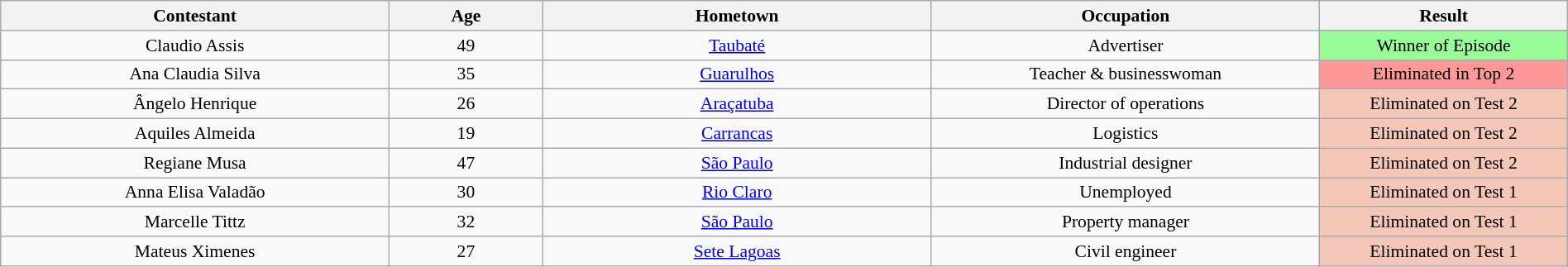<table class="wikitable sortable" style="text-align:center; font-size:90%; width:100%;">
<tr>
<th width="200px">Contestant</th>
<th width="075px">Age</th>
<th width="200px">Hometown</th>
<th width="200px">Occupation</th>
<th width="125px">Result</th>
</tr>
<tr>
<td>Claudio Assis</td>
<td>49</td>
<td><a href='#'>Taubaté</a></td>
<td>Advertiser</td>
<td bgcolor=98FB98>Winner of Episode</td>
</tr>
<tr>
<td>Ana Claudia Silva</td>
<td>35</td>
<td><a href='#'>Guarulhos</a></td>
<td>Teacher & businesswoman</td>
<td bgcolor=FF9999>Eliminated in Top 2</td>
</tr>
<tr>
<td>Ângelo Henrique</td>
<td>26</td>
<td><a href='#'>Araçatuba</a></td>
<td>Director of operations</td>
<td bgcolor=F4C7B8>Eliminated on Test 2</td>
</tr>
<tr>
<td>Aquiles Almeida</td>
<td>19</td>
<td><a href='#'>Carrancas</a></td>
<td>Logistics</td>
<td bgcolor=F4C7B8>Eliminated on Test 2</td>
</tr>
<tr>
<td>Regiane Musa</td>
<td>47</td>
<td><a href='#'>São Paulo</a></td>
<td>Industrial designer</td>
<td bgcolor=F4C7B8>Eliminated on Test 2</td>
</tr>
<tr>
<td>Anna Elisa Valadão</td>
<td>30</td>
<td><a href='#'>Rio Claro</a></td>
<td>Unemployed</td>
<td bgcolor=F4C7B8>Eliminated on Test 1</td>
</tr>
<tr>
<td>Marcelle Tittz</td>
<td>32</td>
<td><a href='#'>São Paulo</a></td>
<td>Property manager</td>
<td bgcolor=F4C7B8>Eliminated on Test 1</td>
</tr>
<tr>
<td>Mateus Ximenes</td>
<td>27</td>
<td><a href='#'>Sete Lagoas</a></td>
<td>Civil engineer</td>
<td bgcolor=F4C7B8>Eliminated on Test 1</td>
</tr>
</table>
